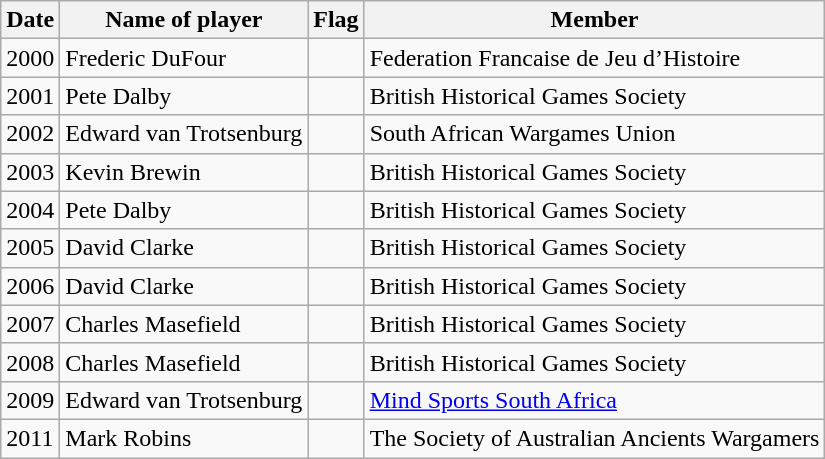<table class="wikitable">
<tr>
<th>Date</th>
<th>Name of player</th>
<th>Flag</th>
<th>Member</th>
</tr>
<tr>
<td>2000</td>
<td>Frederic DuFour</td>
<td></td>
<td>Federation Francaise de Jeu d’Histoire</td>
</tr>
<tr>
<td>2001</td>
<td>Pete Dalby</td>
<td></td>
<td>British Historical Games Society</td>
</tr>
<tr>
<td>2002</td>
<td>Edward van Trotsenburg</td>
<td></td>
<td>South African Wargames Union</td>
</tr>
<tr>
<td>2003</td>
<td>Kevin Brewin</td>
<td></td>
<td>British Historical Games Society</td>
</tr>
<tr>
<td>2004</td>
<td>Pete Dalby</td>
<td></td>
<td>British Historical Games Society</td>
</tr>
<tr>
<td>2005</td>
<td>David Clarke</td>
<td></td>
<td>British Historical Games Society</td>
</tr>
<tr>
<td>2006</td>
<td>David Clarke</td>
<td></td>
<td>British Historical Games Society</td>
</tr>
<tr>
<td>2007</td>
<td>Charles Masefield</td>
<td></td>
<td>British Historical Games Society</td>
</tr>
<tr>
<td>2008</td>
<td>Charles Masefield</td>
<td></td>
<td>British Historical Games Society</td>
</tr>
<tr>
<td>2009</td>
<td>Edward van Trotsenburg</td>
<td></td>
<td><a href='#'>Mind Sports South Africa</a></td>
</tr>
<tr>
<td>2011</td>
<td>Mark Robins</td>
<td></td>
<td>The Society of Australian Ancients Wargamers</td>
</tr>
</table>
